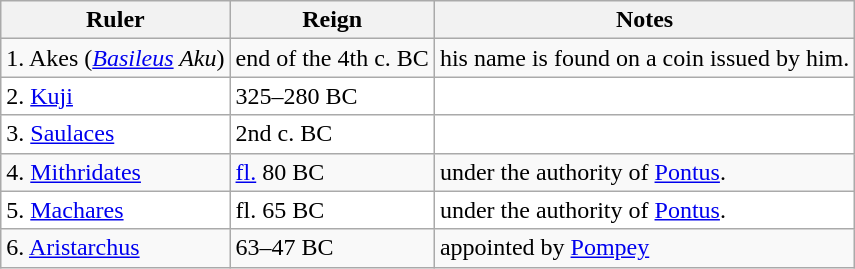<table class="wikitable sortable">
<tr>
<th>Ruler</th>
<th>Reign</th>
<th>Notes</th>
</tr>
<tr>
<td>1. Akes (<em><a href='#'>Basileus</a> Aku</em>)</td>
<td>end of the 4th c. BC</td>
<td>his name is found on a coin issued by him.</td>
</tr>
<tr style="background:#fff;">
<td>2. <a href='#'>Kuji</a></td>
<td>325–280 BC</td>
<td></td>
</tr>
<tr style="background:#fff;">
<td>3. <a href='#'>Saulaces</a></td>
<td>2nd c. BC</td>
<td></td>
</tr>
<tr>
<td>4. <a href='#'>Mithridates</a></td>
<td><a href='#'>fl.</a> 80 BC</td>
<td>under the authority of <a href='#'>Pontus</a>.</td>
</tr>
<tr style="background:#fff;">
<td>5. <a href='#'>Machares</a></td>
<td>fl. 65 BC</td>
<td>under the authority of <a href='#'>Pontus</a>.</td>
</tr>
<tr>
<td>6. <a href='#'>Aristarchus</a></td>
<td>63–47 BC</td>
<td>appointed by <a href='#'>Pompey</a></td>
</tr>
</table>
